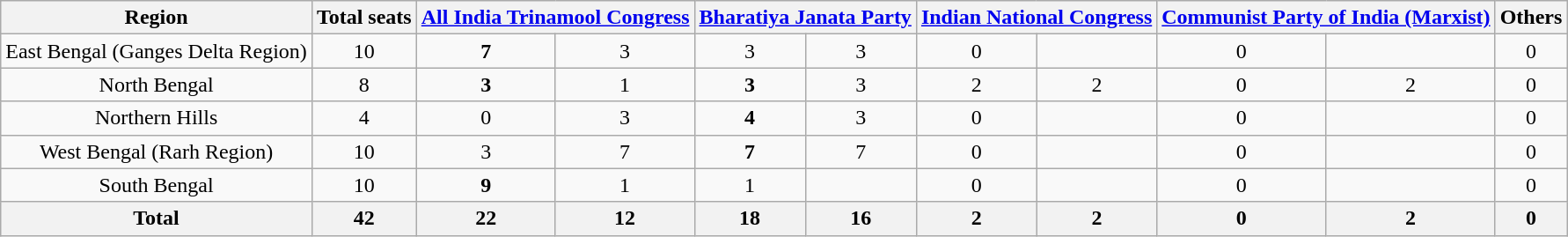<table class="wikitable sortable" style="text-align:center;">
<tr>
<th>Region</th>
<th>Total seats</th>
<th colspan="2"><a href='#'>All India Trinamool Congress</a></th>
<th colspan="2"><a href='#'>Bharatiya Janata Party</a></th>
<th colspan="2"><a href='#'>Indian National Congress</a></th>
<th colspan="2"><a href='#'>Communist Party of India (Marxist)</a></th>
<th>Others</th>
</tr>
<tr>
<td>East Bengal (Ganges Delta Region)</td>
<td>10</td>
<td><strong>7</strong></td>
<td> 3</td>
<td>3</td>
<td> 3</td>
<td>0</td>
<td></td>
<td>0</td>
<td></td>
<td>0</td>
</tr>
<tr>
<td>North Bengal</td>
<td>8</td>
<td><strong>3</strong></td>
<td> 1</td>
<td><strong>3</strong></td>
<td> 3</td>
<td>2</td>
<td> 2</td>
<td>0</td>
<td> 2</td>
<td>0</td>
</tr>
<tr>
<td>Northern Hills</td>
<td>4</td>
<td>0</td>
<td> 3</td>
<td><strong>4</strong></td>
<td> 3</td>
<td>0</td>
<td></td>
<td>0</td>
<td></td>
<td>0</td>
</tr>
<tr>
<td>West Bengal (Rarh Region)</td>
<td>10</td>
<td>3</td>
<td> 7</td>
<td><strong>7</strong></td>
<td> 7</td>
<td>0</td>
<td></td>
<td>0</td>
<td></td>
<td>0</td>
</tr>
<tr>
<td>South Bengal</td>
<td>10</td>
<td><strong>9</strong></td>
<td> 1</td>
<td>1</td>
<td></td>
<td>0</td>
<td></td>
<td>0</td>
<td></td>
<td>0</td>
</tr>
<tr>
<th><strong>Total</strong></th>
<th>42</th>
<th>22</th>
<th> 12</th>
<th>18</th>
<th> 16</th>
<th>2</th>
<th> 2</th>
<th>0</th>
<th> 2</th>
<th>0</th>
</tr>
</table>
